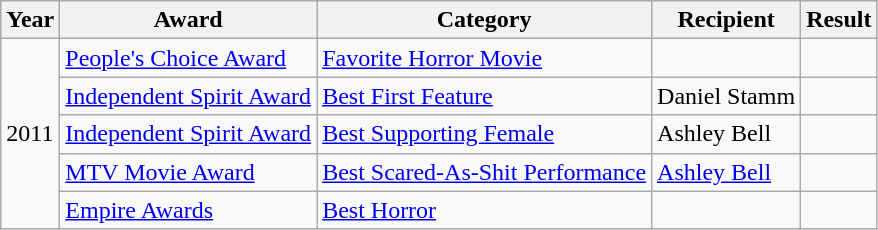<table class="wikitable">
<tr>
<th>Year</th>
<th>Award</th>
<th>Category</th>
<th>Recipient</th>
<th>Result</th>
</tr>
<tr>
<td rowspan="5">2011</td>
<td><a href='#'>People's Choice Award</a></td>
<td><a href='#'>Favorite Horror Movie</a></td>
<td></td>
<td></td>
</tr>
<tr>
<td><a href='#'>Independent Spirit Award</a></td>
<td><a href='#'>Best First Feature</a></td>
<td>Daniel Stamm</td>
<td></td>
</tr>
<tr>
<td><a href='#'>Independent Spirit Award</a></td>
<td><a href='#'>Best Supporting Female</a></td>
<td>Ashley Bell</td>
<td></td>
</tr>
<tr>
<td><a href='#'>MTV Movie Award</a></td>
<td><a href='#'>Best Scared-As-Shit Performance</a></td>
<td><a href='#'>Ashley Bell</a></td>
<td></td>
</tr>
<tr>
<td><a href='#'>Empire Awards</a></td>
<td><a href='#'>Best Horror</a></td>
<td></td>
<td></td>
</tr>
</table>
